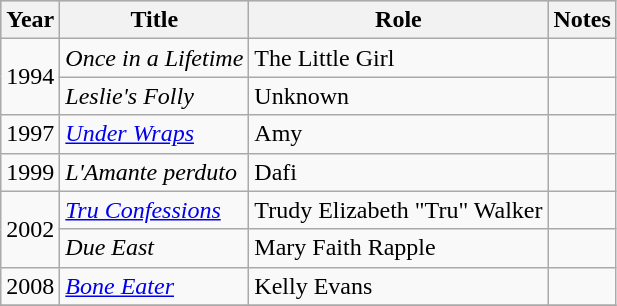<table class="wikitable">
<tr style="background:#CCCCCC;">
<th>Year</th>
<th>Title</th>
<th>Role</th>
<th>Notes</th>
</tr>
<tr>
<td rowspan="2">1994</td>
<td><em>Once in a Lifetime</em></td>
<td>The Little Girl</td>
<td></td>
</tr>
<tr>
<td><em>Leslie's Folly</em></td>
<td>Unknown</td>
<td></td>
</tr>
<tr>
<td>1997</td>
<td><em><a href='#'>Under Wraps</a></em></td>
<td>Amy</td>
<td></td>
</tr>
<tr>
<td>1999</td>
<td><em>L'Amante perduto</em></td>
<td>Dafi</td>
<td></td>
</tr>
<tr>
<td rowspan="2">2002</td>
<td><em><a href='#'>Tru Confessions</a></em></td>
<td>Trudy Elizabeth "Tru" Walker</td>
<td></td>
</tr>
<tr>
<td><em>Due East</em></td>
<td>Mary Faith Rapple</td>
<td></td>
</tr>
<tr>
<td>2008</td>
<td><em><a href='#'>Bone Eater</a></em></td>
<td>Kelly Evans</td>
<td></td>
</tr>
<tr>
</tr>
</table>
